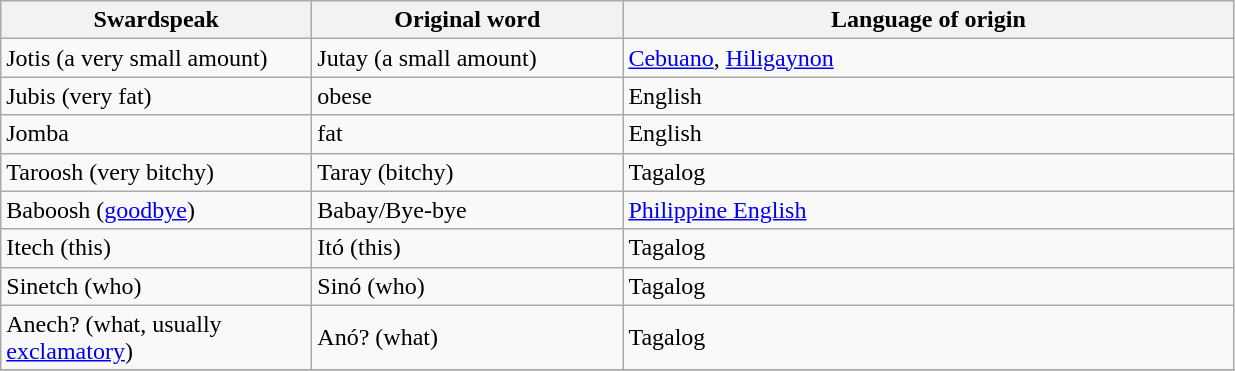<table class="wikitable">
<tr --->
<th scope="col" width="200">Swardspeak</th>
<th scope="col" width="200">Original word</th>
<th scope="col" width="400">Language of origin</th>
</tr>
<tr --->
<td>Jotis (a very small amount)</td>
<td>Jutay (a small amount)</td>
<td><a href='#'>Cebuano</a>, <a href='#'>Hiligaynon</a></td>
</tr>
<tr --->
<td>Jubis (very fat)</td>
<td>obese</td>
<td>English</td>
</tr>
<tr --->
<td>Jomba</td>
<td>fat</td>
<td>English</td>
</tr>
<tr -->
<td>Taroosh (very bitchy)</td>
<td>Taray (bitchy)</td>
<td>Tagalog</td>
</tr>
<tr --->
<td>Baboosh (<a href='#'>goodbye</a>)</td>
<td>Babay/Bye-bye</td>
<td><a href='#'>Philippine English</a></td>
</tr>
<tr --->
<td>Itech (this)</td>
<td>Itó (this)</td>
<td>Tagalog</td>
</tr>
<tr --->
<td>Sinetch (who)</td>
<td>Sinó (who)</td>
<td>Tagalog</td>
</tr>
<tr --->
<td>Anech? (what, usually <a href='#'>exclamatory</a>)</td>
<td>Anó? (what)</td>
<td>Tagalog</td>
</tr>
<tr --->
</tr>
</table>
